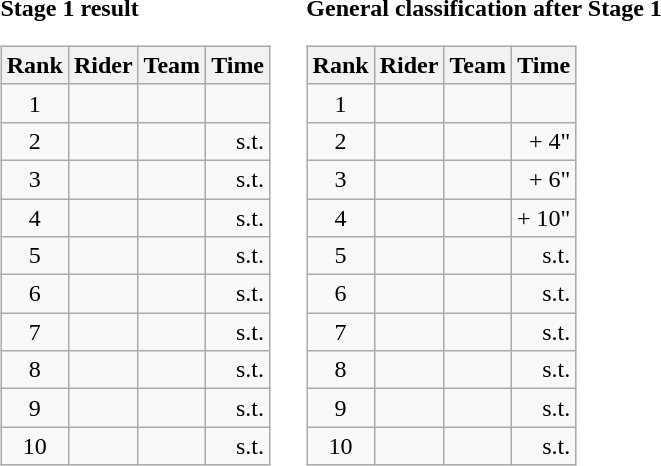<table>
<tr>
<td><strong>Stage 1 result</strong><br><table class="wikitable">
<tr>
<th scope="col">Rank</th>
<th scope="col">Rider</th>
<th scope="col">Team</th>
<th scope="col">Time</th>
</tr>
<tr>
<td style="text-align:center;">1</td>
<td></td>
<td></td>
<td style="text-align:right;"></td>
</tr>
<tr>
<td style="text-align:center;">2</td>
<td></td>
<td></td>
<td style="text-align:right;">s.t.</td>
</tr>
<tr>
<td style="text-align:center;">3</td>
<td></td>
<td></td>
<td style="text-align:right;">s.t.</td>
</tr>
<tr>
<td style="text-align:center;">4</td>
<td></td>
<td></td>
<td style="text-align:right;">s.t.</td>
</tr>
<tr>
<td style="text-align:center;">5</td>
<td></td>
<td></td>
<td style="text-align:right;">s.t.</td>
</tr>
<tr>
<td style="text-align:center;">6</td>
<td></td>
<td></td>
<td style="text-align:right;">s.t.</td>
</tr>
<tr>
<td style="text-align:center;">7</td>
<td></td>
<td></td>
<td style="text-align:right;">s.t.</td>
</tr>
<tr>
<td style="text-align:center;">8</td>
<td></td>
<td></td>
<td style="text-align:right;">s.t.</td>
</tr>
<tr>
<td style="text-align:center;">9</td>
<td></td>
<td></td>
<td style="text-align:right;">s.t.</td>
</tr>
<tr>
<td style="text-align:center;">10</td>
<td></td>
<td></td>
<td style="text-align:right;">s.t.</td>
</tr>
</table>
</td>
<td></td>
<td><strong>General classification after Stage 1</strong><br><table class="wikitable">
<tr>
<th scope="col">Rank</th>
<th scope="col">Rider</th>
<th scope="col">Team</th>
<th scope="col">Time</th>
</tr>
<tr>
<td style="text-align:center;">1</td>
<td>  </td>
<td></td>
<td style="text-align:right;"></td>
</tr>
<tr>
<td style="text-align:center;">2</td>
<td></td>
<td></td>
<td style="text-align:right;">+ 4"</td>
</tr>
<tr>
<td style="text-align:center;">3</td>
<td></td>
<td></td>
<td style="text-align:right;">+ 6"</td>
</tr>
<tr>
<td style="text-align:center;">4</td>
<td></td>
<td></td>
<td style="text-align:right;">+ 10"</td>
</tr>
<tr>
<td style="text-align:center;">5</td>
<td></td>
<td></td>
<td style="text-align:right;">s.t.</td>
</tr>
<tr>
<td style="text-align:center;">6</td>
<td></td>
<td></td>
<td style="text-align:right;">s.t.</td>
</tr>
<tr>
<td style="text-align:center;">7</td>
<td></td>
<td></td>
<td style="text-align:right;">s.t.</td>
</tr>
<tr>
<td style="text-align:center;">8</td>
<td></td>
<td></td>
<td style="text-align:right;">s.t.</td>
</tr>
<tr>
<td style="text-align:center;">9</td>
<td></td>
<td></td>
<td style="text-align:right;">s.t.</td>
</tr>
<tr>
<td style="text-align:center;">10</td>
<td></td>
<td></td>
<td style="text-align:right;">s.t.</td>
</tr>
</table>
</td>
</tr>
</table>
